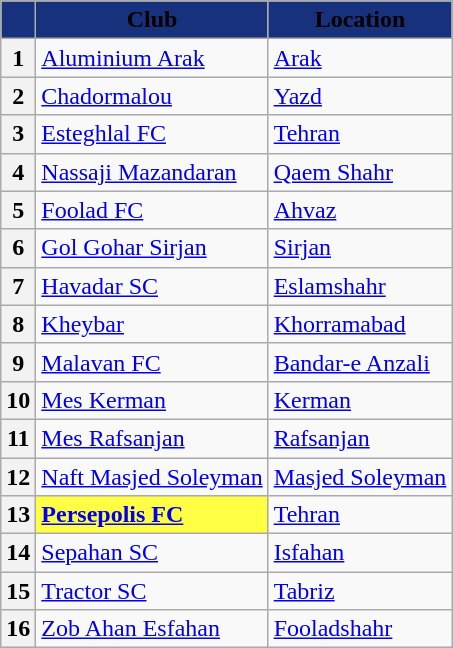<table class="wikitable sortable" style="text-align:left">
<tr>
<th style="background:#17317c;"></th>
<th style="background:#17317c;"><span>Club</span></th>
<th style="background:#17317c;"><span>Location</span></th>
</tr>
<tr>
<th>1</th>
<td><a href='#'>Aluminium Arak</a></td>
<td><a href='#'>Arak</a></td>
</tr>
<tr>
<th>2</th>
<td><a href='#'>Chadormalou</a></td>
<td><a href='#'>Yazd</a></td>
</tr>
<tr>
<th>3</th>
<td><a href='#'>Esteghlal FC</a></td>
<td><a href='#'>Tehran</a></td>
</tr>
<tr>
<th>4</th>
<td><a href='#'>Nassaji Mazandaran</a></td>
<td><a href='#'>Qaem Shahr</a></td>
</tr>
<tr>
<th>5</th>
<td><a href='#'>Foolad FC</a></td>
<td><a href='#'>Ahvaz</a></td>
</tr>
<tr>
<th>6</th>
<td><a href='#'>Gol Gohar Sirjan</a></td>
<td><a href='#'>Sirjan</a></td>
</tr>
<tr>
<th>7</th>
<td><a href='#'>Havadar SC</a></td>
<td><a href='#'>Eslamshahr</a></td>
</tr>
<tr>
<th>8</th>
<td><a href='#'>Kheybar</a></td>
<td><a href='#'>Khorramabad</a></td>
</tr>
<tr>
<th>9</th>
<td><a href='#'>Malavan FC</a></td>
<td><a href='#'>Bandar-e Anzali</a></td>
</tr>
<tr>
<th>10</th>
<td><a href='#'>Mes Kerman</a></td>
<td><a href='#'>Kerman</a></td>
</tr>
<tr>
<th>11</th>
<td><a href='#'>Mes Rafsanjan</a></td>
<td><a href='#'>Rafsanjan</a></td>
</tr>
<tr>
<th>12</th>
<td><a href='#'>Naft Masjed Soleyman</a></td>
<td><a href='#'>Masjed Soleyman</a></td>
</tr>
<tr>
<th>13</th>
<td bgcolor=#ffff44><strong><a href='#'>Persepolis FC</a></strong></td>
<td><a href='#'>Tehran</a></td>
</tr>
<tr>
<th>14</th>
<td><a href='#'>Sepahan SC</a></td>
<td><a href='#'>Isfahan</a></td>
</tr>
<tr>
<th>15</th>
<td><a href='#'>Tractor SC</a></td>
<td><a href='#'>Tabriz</a></td>
</tr>
<tr>
<th>16</th>
<td><a href='#'>Zob Ahan Esfahan</a></td>
<td><a href='#'>Fooladshahr</a></td>
</tr>
</table>
